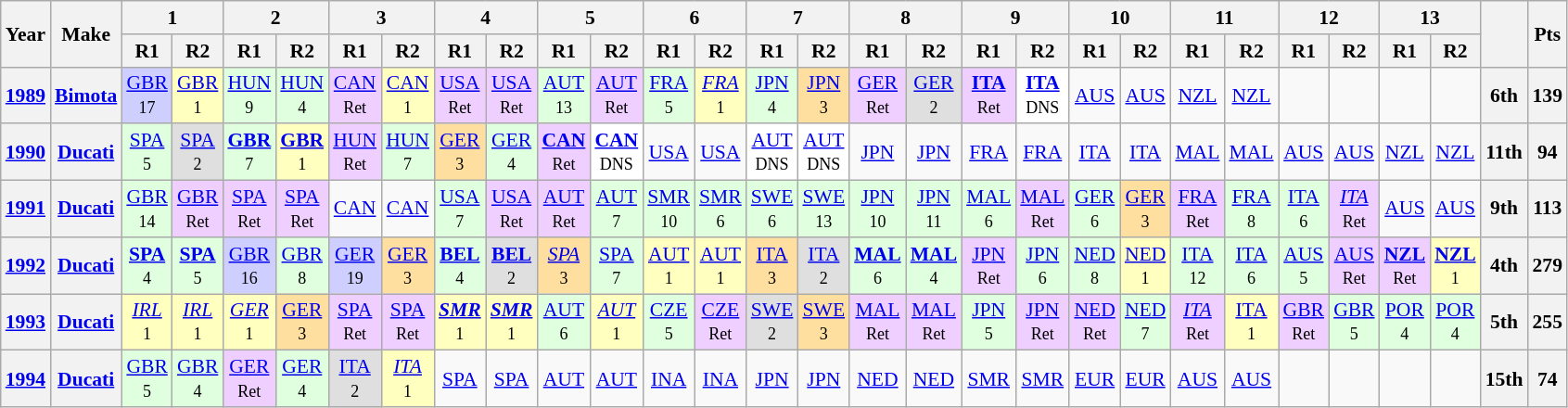<table class="wikitable" style="text-align:center; font-size:90%">
<tr>
<th valign="middle" rowspan=2>Year</th>
<th valign="middle" rowspan=2>Make</th>
<th colspan=2>1</th>
<th colspan=2>2</th>
<th colspan=2>3</th>
<th colspan=2>4</th>
<th colspan=2>5</th>
<th colspan=2>6</th>
<th colspan=2>7</th>
<th colspan=2>8</th>
<th colspan=2>9</th>
<th colspan=2>10</th>
<th colspan=2>11</th>
<th colspan=2>12</th>
<th colspan=2>13</th>
<th rowspan=2></th>
<th rowspan=2>Pts</th>
</tr>
<tr>
<th>R1</th>
<th>R2</th>
<th>R1</th>
<th>R2</th>
<th>R1</th>
<th>R2</th>
<th>R1</th>
<th>R2</th>
<th>R1</th>
<th>R2</th>
<th>R1</th>
<th>R2</th>
<th>R1</th>
<th>R2</th>
<th>R1</th>
<th>R2</th>
<th>R1</th>
<th>R2</th>
<th>R1</th>
<th>R2</th>
<th>R1</th>
<th>R2</th>
<th>R1</th>
<th>R2</th>
<th>R1</th>
<th>R2</th>
</tr>
<tr>
<th><a href='#'>1989</a></th>
<th><a href='#'>Bimota</a></th>
<td style="background:#CFCFFF;"><a href='#'>GBR</a><br><small>17</small></td>
<td style="background:#FFFFBF;"><a href='#'>GBR</a><br><small>1</small></td>
<td style="background:#DFFFDF;"><a href='#'>HUN</a><br><small>9</small></td>
<td style="background:#DFFFDF;"><a href='#'>HUN</a><br><small>4</small></td>
<td style="background:#EFCFFF;"><a href='#'>CAN</a><br><small>Ret</small></td>
<td style="background:#FFFFBF;"><a href='#'>CAN</a><br><small>1</small></td>
<td style="background:#EFCFFF;"><a href='#'>USA</a><br><small>Ret</small></td>
<td style="background:#EFCFFF;"><a href='#'>USA</a><br><small>Ret</small></td>
<td style="background:#DFFFDF;"><a href='#'>AUT</a><br><small>13</small></td>
<td style="background:#EFCFFF;"><a href='#'>AUT</a><br><small>Ret</small></td>
<td style="background:#DFFFDF;"><a href='#'>FRA</a><br><small>5</small></td>
<td style="background:#FFFFBF;"><em><a href='#'>FRA</a></em><br><small>1</small></td>
<td style="background:#DFFFDF;"><a href='#'>JPN</a><br><small>4</small></td>
<td style="background:#FFDF9F;"><a href='#'>JPN</a><br><small>3</small></td>
<td style="background:#EFCFFF;"><a href='#'>GER</a><br><small>Ret</small></td>
<td style="background:#DFDFDF;"><a href='#'>GER</a><br><small>2</small></td>
<td style="background:#EFCFFF;"><strong><a href='#'>ITA</a></strong><br><small>Ret</small></td>
<td style="background:#FFFFFF;"><strong><a href='#'>ITA</a></strong><br><small>DNS</small></td>
<td><a href='#'>AUS</a></td>
<td><a href='#'>AUS</a></td>
<td><a href='#'>NZL</a></td>
<td><a href='#'>NZL</a></td>
<td></td>
<td></td>
<td></td>
<td></td>
<th>6th</th>
<th>139</th>
</tr>
<tr>
<th><a href='#'>1990</a></th>
<th><a href='#'>Ducati</a></th>
<td style="background:#DFFFDF;"><a href='#'>SPA</a><br><small>5</small></td>
<td style="background:#DFDFDF;"><a href='#'>SPA</a><br><small>2</small></td>
<td style="background:#DFFFDF;"><strong><a href='#'>GBR</a></strong><br><small>7</small></td>
<td style="background:#FFFFBF;"><strong><a href='#'>GBR</a></strong><br><small>1</small></td>
<td style="background:#EFCFFF;"><a href='#'>HUN</a><br><small>Ret</small></td>
<td style="background:#DFFFDF;"><a href='#'>HUN</a><br><small>7</small></td>
<td style="background:#FFDF9F;"><a href='#'>GER</a><br><small>3</small></td>
<td style="background:#DFFFDF;"><a href='#'>GER</a><br><small>4</small></td>
<td style="background:#EFCFFF;"><strong><a href='#'>CAN</a></strong><br><small>Ret</small></td>
<td style="background:#FFFFFF;"><strong><a href='#'>CAN</a></strong><br><small>DNS</small></td>
<td><a href='#'>USA</a></td>
<td><a href='#'>USA</a></td>
<td style="background:#FFFFFF;"><a href='#'>AUT</a><br><small>DNS</small></td>
<td style="background:#FFFFFF;"><a href='#'>AUT</a><br><small>DNS</small></td>
<td><a href='#'>JPN</a></td>
<td><a href='#'>JPN</a></td>
<td><a href='#'>FRA</a></td>
<td><a href='#'>FRA</a></td>
<td><a href='#'>ITA</a></td>
<td><a href='#'>ITA</a></td>
<td><a href='#'>MAL</a></td>
<td><a href='#'>MAL</a></td>
<td><a href='#'>AUS</a></td>
<td><a href='#'>AUS</a></td>
<td><a href='#'>NZL</a></td>
<td><a href='#'>NZL</a></td>
<th>11th</th>
<th>94</th>
</tr>
<tr>
<th><a href='#'>1991</a></th>
<th><a href='#'>Ducati</a></th>
<td style="background:#DFFFDF;"><a href='#'>GBR</a><br><small>14</small></td>
<td style="background:#EFCFFF;"><a href='#'>GBR</a><br><small>Ret</small></td>
<td style="background:#EFCFFF;"><a href='#'>SPA</a><br><small>Ret</small></td>
<td style="background:#EFCFFF;"><a href='#'>SPA</a><br><small>Ret</small></td>
<td><a href='#'>CAN</a></td>
<td><a href='#'>CAN</a></td>
<td style="background:#DFFFDF;"><a href='#'>USA</a><br><small>7</small></td>
<td style="background:#EFCFFF;"><a href='#'>USA</a><br><small>Ret</small></td>
<td style="background:#EFCFFF;"><a href='#'>AUT</a><br><small>Ret</small></td>
<td style="background:#DFFFDF;"><a href='#'>AUT</a><br><small>7</small></td>
<td style="background:#DFFFDF;"><a href='#'>SMR</a><br><small>10</small></td>
<td style="background:#DFFFDF;"><a href='#'>SMR</a><br><small>6</small></td>
<td style="background:#DFFFDF;"><a href='#'>SWE</a><br><small>6</small></td>
<td style="background:#DFFFDF;"><a href='#'>SWE</a><br><small>13</small></td>
<td style="background:#DFFFDF;"><a href='#'>JPN</a><br><small>10</small></td>
<td style="background:#DFFFDF;"><a href='#'>JPN</a><br><small>11</small></td>
<td style="background:#DFFFDF;"><a href='#'>MAL</a><br><small>6</small></td>
<td style="background:#EFCFFF;"><a href='#'>MAL</a><br><small>Ret</small></td>
<td style="background:#DFFFDF;"><a href='#'>GER</a><br><small>6</small></td>
<td style="background:#FFDF9F;"><a href='#'>GER</a><br><small>3</small></td>
<td style="background:#EFCFFF;"><a href='#'>FRA</a><br><small>Ret</small></td>
<td style="background:#DFFFDF;"><a href='#'>FRA</a><br><small>8</small></td>
<td style="background:#DFFFDF;"><a href='#'>ITA</a><br><small>6</small></td>
<td style="background:#EFCFFF;"><em><a href='#'>ITA</a></em><br><small>Ret</small></td>
<td><a href='#'>AUS</a></td>
<td><a href='#'>AUS</a></td>
<th>9th</th>
<th>113</th>
</tr>
<tr>
<th><a href='#'>1992</a></th>
<th><a href='#'>Ducati</a></th>
<td style="background:#DFFFDF;"><strong><a href='#'>SPA</a></strong><br><small>4</small></td>
<td style="background:#DFFFDF;"><strong><a href='#'>SPA</a></strong><br><small>5</small></td>
<td style="background:#CFCFFF;"><a href='#'>GBR</a><br><small>16</small></td>
<td style="background:#DFFFDF;"><a href='#'>GBR</a><br><small>8</small></td>
<td style="background:#CFCFFF;"><a href='#'>GER</a><br><small>19</small></td>
<td style="background:#FFDF9F;"><a href='#'>GER</a><br><small>3</small></td>
<td style="background:#DFFFDF;"><strong><a href='#'>BEL</a></strong><br><small>4</small></td>
<td style="background:#DFDFDF;"><strong><a href='#'>BEL</a></strong><br><small>2</small></td>
<td style="background:#FFDF9F;"><em><a href='#'>SPA</a></em><br><small>3</small></td>
<td style="background:#DFFFDF;"><a href='#'>SPA</a><br><small>7</small></td>
<td style="background:#FFFFBF;"><a href='#'>AUT</a><br><small>1</small></td>
<td style="background:#FFFFBF;"><a href='#'>AUT</a><br><small>1</small></td>
<td style="background:#FFDF9F;"><a href='#'>ITA</a><br><small>3</small></td>
<td style="background:#DFDFDF;"><a href='#'>ITA</a><br><small>2</small></td>
<td style="background:#DFFFDF;"><strong><a href='#'>MAL</a></strong><br><small>6</small></td>
<td style="background:#DFFFDF;"><strong><a href='#'>MAL</a></strong><br><small>4</small></td>
<td style="background:#EFCFFF;"><a href='#'>JPN</a><br><small>Ret</small></td>
<td style="background:#DFFFDF;"><a href='#'>JPN</a><br><small>6</small></td>
<td style="background:#DFFFDF;"><a href='#'>NED</a><br><small>8</small></td>
<td style="background:#FFFFBF;"><a href='#'>NED</a><br><small>1</small></td>
<td style="background:#DFFFDF;"><a href='#'>ITA</a><br><small>12</small></td>
<td style="background:#DFFFDF;"><a href='#'>ITA</a><br><small>6</small></td>
<td style="background:#DFFFDF;"><a href='#'>AUS</a><br><small>5</small></td>
<td style="background:#EFCFFF;"><a href='#'>AUS</a><br><small>Ret</small></td>
<td style="background:#EFCFFF;"><strong><a href='#'>NZL</a></strong><br><small>Ret</small></td>
<td style="background:#FFFFBF;"><strong><a href='#'>NZL</a></strong><br><small>1</small></td>
<th>4th</th>
<th>279</th>
</tr>
<tr>
<th><a href='#'>1993</a></th>
<th><a href='#'>Ducati</a></th>
<td style="background:#FFFFBF;"><em><a href='#'>IRL</a></em><br><small>1</small></td>
<td style="background:#FFFFBF;"><em><a href='#'>IRL</a></em><br><small>1</small></td>
<td style="background:#FFFFBF;"><em><a href='#'>GER</a></em><br><small>1</small></td>
<td style="background:#FFDF9F;"><a href='#'>GER</a><br><small>3</small></td>
<td style="background:#EFCFFF;"><a href='#'>SPA</a><br><small>Ret</small></td>
<td style="background:#EFCFFF;"><a href='#'>SPA</a><br><small>Ret</small></td>
<td style="background:#FFFFBF;"><strong><em><a href='#'>SMR</a></em></strong><br><small>1</small></td>
<td style="background:#FFFFBF;"><strong><em><a href='#'>SMR</a></em></strong><br><small>1</small></td>
<td style="background:#DFFFDF;"><a href='#'>AUT</a><br><small>6</small></td>
<td style="background:#FFFFBF;"><em><a href='#'>AUT</a></em><br><small>1</small></td>
<td style="background:#DFFFDF;"><a href='#'>CZE</a><br><small>5</small></td>
<td style="background:#EFCFFF;"><a href='#'>CZE</a><br><small>Ret</small></td>
<td style="background:#DFDFDF;"><a href='#'>SWE</a><br><small>2</small></td>
<td style="background:#FFDF9F;"><a href='#'>SWE</a><br><small>3</small></td>
<td style="background:#EFCFFF;"><a href='#'>MAL</a><br><small>Ret</small></td>
<td style="background:#EFCFFF;"><a href='#'>MAL</a><br><small>Ret</small></td>
<td style="background:#DFFFDF;"><a href='#'>JPN</a><br><small>5</small></td>
<td style="background:#EFCFFF;"><a href='#'>JPN</a><br><small>Ret</small></td>
<td style="background:#EFCFFF;"><a href='#'>NED</a><br><small>Ret</small></td>
<td style="background:#DFFFDF;"><a href='#'>NED</a><br><small>7</small></td>
<td style="background:#EFCFFF;"><em><a href='#'>ITA</a></em><br><small>Ret</small></td>
<td style="background:#FFFFBF;"><a href='#'>ITA</a><br><small>1</small></td>
<td style="background:#EFCFFF;"><a href='#'>GBR</a><br><small>Ret</small></td>
<td style="background:#DFFFDF;"><a href='#'>GBR</a><br><small>5</small></td>
<td style="background:#DFFFDF;"><a href='#'>POR</a><br><small>4</small></td>
<td style="background:#DFFFDF;"><a href='#'>POR</a><br><small>4</small></td>
<th>5th</th>
<th>255</th>
</tr>
<tr>
<th><a href='#'>1994</a></th>
<th><a href='#'>Ducati</a></th>
<td style="background:#DFFFDF;"><a href='#'>GBR</a><br><small>5</small></td>
<td style="background:#DFFFDF;"><a href='#'>GBR</a><br><small>4</small></td>
<td style="background:#EFCFFF;"><a href='#'>GER</a><br><small>Ret</small></td>
<td style="background:#DFFFDF;"><a href='#'>GER</a><br><small>4</small></td>
<td style="background:#DFDFDF;"><a href='#'>ITA</a><br><small>2</small></td>
<td style="background:#FFFFBF;"><em><a href='#'>ITA</a></em><br><small>1</small></td>
<td><a href='#'>SPA</a></td>
<td><a href='#'>SPA</a></td>
<td><a href='#'>AUT</a></td>
<td><a href='#'>AUT</a></td>
<td><a href='#'>INA</a></td>
<td><a href='#'>INA</a></td>
<td><a href='#'>JPN</a></td>
<td><a href='#'>JPN</a></td>
<td><a href='#'>NED</a></td>
<td><a href='#'>NED</a></td>
<td><a href='#'>SMR</a></td>
<td><a href='#'>SMR</a></td>
<td><a href='#'>EUR</a></td>
<td><a href='#'>EUR</a></td>
<td><a href='#'>AUS</a></td>
<td><a href='#'>AUS</a></td>
<td></td>
<td></td>
<td></td>
<td></td>
<th>15th</th>
<th>74</th>
</tr>
</table>
